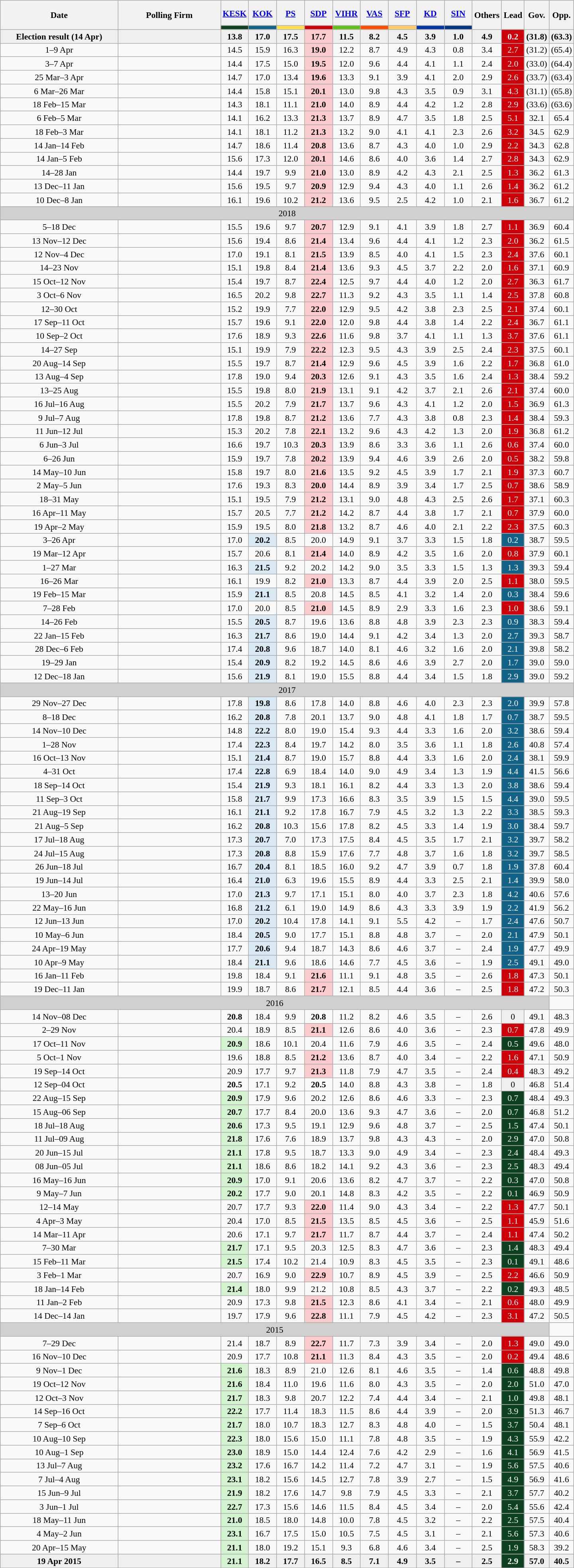<table class="wikitable sortable" style="text-align:center; font-size:90%; line-height:16px;">
<tr style="height:42px;">
<th style="width:190px;" rowspan="2">Date</th>
<th style="width:165px;" rowspan="2">Polling Firm</th>
<th><a href='#'><span>KESK</span></a></th>
<th><a href='#'><span>KOK</span></a></th>
<th><a href='#'><span>PS</span></a></th>
<th><a href='#'><span>SDP</span></a></th>
<th><a href='#'><span>VIHR</span></a></th>
<th><a href='#'><span>VAS</span></a></th>
<th><a href='#'><span>SFP</span></a></th>
<th><a href='#'><span>KD</span></a></th>
<th><a href='#'><span>SIN</span></a></th>
<th style="width:40px;" rowspan="2">Others</th>
<th style="width:20px;" rowspan="2">Lead</th>
<th style="width:20px;" rowspan="2">Gov.</th>
<th style="width:20px;" rowspan="2">Opp.</th>
</tr>
<tr>
<th style="background:#0E4120; width:40px;"></th>
<th style="background:#136389; width:40px;"></th>
<th style="background:#FEE04D; width:40px;"></th>
<th style="background:#CD000a; width:40px;"></th>
<th style="background:#61BF1A; width:40px;"></th>
<th style="background:#FF4D00; width:40px;"></th>
<th style="background:#FFCC66; width:40px;"></th>
<th style="background:#0235A4; width:40px;"></th>
<th style="background:#003680; width:40px;"></th>
</tr>
<tr style="background:#EFEFEF; font-weight:bold;">
<td data-sort-value="2018-04-14">Election result (14 Apr)</td>
<td></td>
<td>13.8</td>
<td>17.0</td>
<td>17.5</td>
<td style="background:#FCCBCD;">17.7</td>
<td>11.5</td>
<td>8.2</td>
<td>4.5</td>
<td>3.9</td>
<td>1.0</td>
<td>4.9</td>
<td style="background:#CD000a; color:white;">0.2</td>
<td>(31.8)</td>
<td>(63.3)</td>
</tr>
<tr>
<td data-sort-value="2018-04-09">1–9 Apr</td>
<td></td>
<td>14.5</td>
<td>15.9</td>
<td>16.3</td>
<td style="background:#FCCBCD; black;"><strong>19.0</strong></td>
<td>12.2</td>
<td>8.7</td>
<td>4.9</td>
<td>4.3</td>
<td>0.8</td>
<td>3.4</td>
<td style="background:#CD000a; color:white;">2.7</td>
<td>(31.2)</td>
<td>(65.4)</td>
</tr>
<tr>
<td data-sort-value="2019-04-09">3–7 Apr</td>
<td></td>
<td>14.4</td>
<td>17.5</td>
<td>15.0</td>
<td style="background:#FCCBCD; black;"><strong>19.5</strong></td>
<td>12.0</td>
<td>9.6</td>
<td>4.4</td>
<td>4.1</td>
<td>1.1</td>
<td>2.4</td>
<td style="background:#CD000a; color:white;">2.0</td>
<td>(33.0)</td>
<td>(64.4)</td>
</tr>
<tr>
<td data-sort-value="2019-04-03">25 Mar–3 Apr</td>
<td></td>
<td>14.7</td>
<td>17.0</td>
<td>13.4</td>
<td style="background:#FCCBCD; black;"><strong>19.6</strong></td>
<td>13.3</td>
<td>9.1</td>
<td>3.9</td>
<td>4.1</td>
<td>2.0</td>
<td>2.9</td>
<td style="background:#CD000a; color:white;">2.6</td>
<td>(33.7)</td>
<td>(63.4)</td>
</tr>
<tr>
<td data-sort-value="2018-03-26">6 Mar–26 Mar</td>
<td></td>
<td>14.4</td>
<td>15.8</td>
<td>15.1</td>
<td style="background:#FCCBCD; black;"><strong>20.1</strong></td>
<td>13.0</td>
<td>9.8</td>
<td>4.3</td>
<td>3.5</td>
<td>0.9</td>
<td>3.1</td>
<td style="background:#CD000a; color:white;">4.3</td>
<td>(31.1)</td>
<td>(65.8)</td>
</tr>
<tr>
<td data-sort-value="2018-03-15">18 Feb–15 Mar</td>
<td></td>
<td>14.3</td>
<td>18.1</td>
<td>11.1</td>
<td style="background:#FCCBCD; black;"><strong>21.0</strong></td>
<td>14.0</td>
<td>8.9</td>
<td>4.4</td>
<td>4.2</td>
<td>1.2</td>
<td>2.8</td>
<td style="background:#CD000a; color:white;">2.9</td>
<td>(33.6)</td>
<td>(63.6)</td>
</tr>
<tr>
<td data-sort-value="2018-03-05">6 Feb–5 Mar</td>
<td></td>
<td>14.1</td>
<td>16.2</td>
<td>13.3</td>
<td style="background:#FCCBCD; black;"><strong>21.3</strong></td>
<td>13.7</td>
<td>8.9</td>
<td>4.7</td>
<td>3.5</td>
<td>1.8</td>
<td>2.5</td>
<td style="background:#CD000a; color:white;">5.1</td>
<td>32.1</td>
<td>65.4</td>
</tr>
<tr>
<td data-sort-value="2019-03-03">18 Feb–3 Mar</td>
<td></td>
<td>14.1</td>
<td>18.1</td>
<td>11.2</td>
<td style="background:#FCCBCD; black;"><strong>21.3</strong></td>
<td>13.2</td>
<td>9.0</td>
<td>4.1</td>
<td>4.1</td>
<td>2.3</td>
<td>2.6</td>
<td style="background:#CD000a; color:white;">3.2</td>
<td>34.5</td>
<td>62.9</td>
</tr>
<tr>
<td data-sort-value="2018-02-14">14 Jan–14 Feb</td>
<td></td>
<td>14.7</td>
<td>18.6</td>
<td>11.4</td>
<td style="background:#FCCBCD; black;"><strong>20.8</strong></td>
<td>13.6</td>
<td>8.7</td>
<td>4.3</td>
<td>4.0</td>
<td>1.0</td>
<td>2.9</td>
<td style="background:#CD000a; color:white;">2.2</td>
<td>34.3</td>
<td>62.8</td>
</tr>
<tr>
<td data-sort-value="2018-2-5">14 Jan–5 Feb</td>
<td></td>
<td>15.6</td>
<td>17.3</td>
<td>12.0</td>
<td style="background:#FCCBCD; black;"><strong>20.1</strong></td>
<td>14.6</td>
<td>8.6</td>
<td>4.0</td>
<td>3.6</td>
<td>1.4</td>
<td>2.7</td>
<td style="background:#CD000a; color:white;">2.8</td>
<td>34.3</td>
<td>62.9</td>
</tr>
<tr>
<td data-sort-value="2019-01-28">14–28 Jan</td>
<td></td>
<td>14.4</td>
<td>19.7</td>
<td>9.9</td>
<td style="background:#FCCBCD; black;"><strong>21.0</strong></td>
<td>13.0</td>
<td>8.9</td>
<td>4.2</td>
<td>4.3</td>
<td>2.1</td>
<td>2.5</td>
<td style="background:#CD000a; color:white;">1.3</td>
<td>36.2</td>
<td>61.3</td>
</tr>
<tr>
<td data-sort-value="2018-01-16">13 Dec–11 Jan</td>
<td></td>
<td>15.6</td>
<td>19.5</td>
<td>9.7</td>
<td style="background:#FCCBCD; black;"><strong>20.9</strong></td>
<td>12.9</td>
<td>9.4</td>
<td>4.3</td>
<td>4.0</td>
<td>1.1</td>
<td>2.6</td>
<td style="background:#CD000a; color:white;">1.4</td>
<td>36.2</td>
<td>61.2</td>
</tr>
<tr>
<td data-sort-value="2018-01-08">10 Dec–8 Jan</td>
<td></td>
<td>16.1</td>
<td>19.6</td>
<td>10.2</td>
<td style="background:#FCCBCD; black;"><strong>21.2</strong></td>
<td>13.6</td>
<td>9.5</td>
<td>2.5</td>
<td>4.2</td>
<td>1.0</td>
<td>2.1</td>
<td style="background:#CD000a; color:white;">1.6</td>
<td>36.7</td>
<td>61.2</td>
</tr>
<tr>
<td colspan="15" style="background:#D0D0D0; color:black">2018</td>
</tr>
<tr>
<td data-sort-value="2018-12-18">5–18 Dec</td>
<td></td>
<td>15.5</td>
<td>19.6</td>
<td>9.7</td>
<td style="background:#FCCBCD; black;"><strong>20.7</strong></td>
<td>12.9</td>
<td>9.1</td>
<td>4.1</td>
<td>3.9</td>
<td>1.8</td>
<td>2.7</td>
<td style="background:#CD000a; color:white;">1.1</td>
<td>36.9</td>
<td>60.4</td>
</tr>
<tr>
<td data-sort-value="2018-12-12">13 Nov–12 Dec</td>
<td></td>
<td>15.6</td>
<td>19.4</td>
<td>8.6</td>
<td style="background:#FCCBCD; black;"><strong>21.4</strong></td>
<td>13.4</td>
<td>9.6</td>
<td>4.4</td>
<td>4.1</td>
<td>1.2</td>
<td>2.3</td>
<td style="background:#CD000a; color:white;">2.0</td>
<td>36.2</td>
<td>61.5</td>
</tr>
<tr>
<td data-sort-value="2018-12-04">12 Nov–4 Dec</td>
<td></td>
<td>17.0</td>
<td>19.1</td>
<td>8.1</td>
<td style="background:#FCCBCD; black;"><strong>21.5</strong></td>
<td>13.9</td>
<td>8.5</td>
<td>4.0</td>
<td>4.1</td>
<td>1.5</td>
<td>2.3</td>
<td style="background:#CD000a; color:white;">2.4</td>
<td>37.6</td>
<td>60.1</td>
</tr>
<tr>
<td data-sort-value="2018-11-23">14–23 Nov</td>
<td></td>
<td>15.1</td>
<td>19.8</td>
<td>8.4</td>
<td style="background:#FCCBCD; black;"><strong>21.4</strong></td>
<td>13.6</td>
<td>9.3</td>
<td>4.5</td>
<td>3.7</td>
<td>2.2</td>
<td>2.0</td>
<td style="background:#CD000a; color:white;">1.6</td>
<td>37.1</td>
<td>60.9</td>
</tr>
<tr>
<td data-sort-value="2018-11-12">15 Oct–12 Nov</td>
<td></td>
<td>15.4</td>
<td>19.7</td>
<td>8.7</td>
<td style="background:#FCCBCD; black;"><strong>22.4</strong></td>
<td>12.5</td>
<td>9.7</td>
<td>4.4</td>
<td>4.0</td>
<td>1.2</td>
<td>2.0</td>
<td style="background:#CD000a; color:white;">2.7</td>
<td>36.3</td>
<td>61.7</td>
</tr>
<tr>
<td data-sort-value="2018-11-06">3 Oct–6 Nov</td>
<td></td>
<td>16.5</td>
<td>20.2</td>
<td>9.8</td>
<td style="background:#FCCBCD; black;"><strong>22.7</strong></td>
<td>11.3</td>
<td>9.2</td>
<td>4.3</td>
<td>3.5</td>
<td>1.1</td>
<td>1.4</td>
<td style="background:#CD000a; color:white;">2.5</td>
<td>37.8</td>
<td>60.8</td>
</tr>
<tr>
<td data-sort-value="2018-10-30">12–30 Oct</td>
<td></td>
<td>15.2</td>
<td>19.9</td>
<td>7.7</td>
<td style="background:#FCCBCD; black;"><strong>22.0</strong></td>
<td>12.9</td>
<td>9.5</td>
<td>4.2</td>
<td>3.8</td>
<td>2.3</td>
<td>2.5</td>
<td style="background:#CD000a; color:white;">2.1</td>
<td>37.4</td>
<td>60.1</td>
</tr>
<tr>
<td data-sort-value="2018-10-11">17 Sep–11 Oct</td>
<td></td>
<td>15.7</td>
<td>19.6</td>
<td>9.1</td>
<td style="background:#FCCBCD; black;"><strong>22.0</strong></td>
<td>12.0</td>
<td>9.8</td>
<td>4.4</td>
<td>3.8</td>
<td>1.4</td>
<td>2.2</td>
<td style="background:#CD000a; color:white;">2.4</td>
<td>36.7</td>
<td>61.1</td>
</tr>
<tr>
<td data-sort-value="2018-10-02">10 Sep–2 Oct</td>
<td></td>
<td>17.6</td>
<td>18.9</td>
<td>9.3</td>
<td style="background:#FCCBCD; black;"><strong>22.6</strong></td>
<td>11.6</td>
<td>9.8</td>
<td>3.7</td>
<td>4.1</td>
<td>1.1</td>
<td>1.3</td>
<td style="background:#CD000a; color:white;">3.7</td>
<td>37.6</td>
<td>61.1</td>
</tr>
<tr>
<td data-sort-value="2018-09-27">14–27 Sep</td>
<td></td>
<td>15.1</td>
<td>19.9</td>
<td>7.9</td>
<td style="background:#FCCBCD; black;"><strong>22.2</strong></td>
<td>12.3</td>
<td>9.5</td>
<td>4.3</td>
<td>3.9</td>
<td>2.5</td>
<td>2.4</td>
<td style="background:#CD000a; color:white;">2.3</td>
<td>37.5</td>
<td>60.1</td>
</tr>
<tr>
<td data-sort-value="2018-09-14">20 Aug–14 Sep</td>
<td></td>
<td>15.5</td>
<td>19.7</td>
<td>8.7</td>
<td style="background:#FCCBCD; black;"><strong>21.4</strong></td>
<td>12.9</td>
<td>9.6</td>
<td>4.5</td>
<td>3.9</td>
<td>1.6</td>
<td>2.2</td>
<td style="background:#CD000a; color:white;">1.7</td>
<td>36.8</td>
<td>61.0</td>
</tr>
<tr>
<td data-sort-value="2018-09-04">13 Aug–4 Sep</td>
<td></td>
<td>17.8</td>
<td>19.0</td>
<td>9.4</td>
<td style="background:#FCCBCD; black;"><strong>20.3</strong></td>
<td>12.6</td>
<td>9.1</td>
<td>4.3</td>
<td>3.5</td>
<td>1.6</td>
<td>2.4</td>
<td style="background:#CD000a; color:white;">1.3</td>
<td>38.4</td>
<td>59.2</td>
</tr>
<tr>
<td data-sort-value="2018-08-25">13–25 Aug</td>
<td></td>
<td>15.5</td>
<td>19.8</td>
<td>8.0</td>
<td style="background:#FCCBCD; black;"><strong>21.9</strong></td>
<td>13.1</td>
<td>9.1</td>
<td>4.2</td>
<td>3.7</td>
<td>2.1</td>
<td>2.6</td>
<td style="background:#CD000a; color:white;">2.1</td>
<td>37.4</td>
<td>60.0</td>
</tr>
<tr>
<td data-sort-value="2018-08-16">16 Jul–16 Aug</td>
<td></td>
<td>15.5</td>
<td>20.2</td>
<td>7.9</td>
<td style="background:#FCCBCD; black;"><strong>21.7</strong></td>
<td>13.7</td>
<td>9.6</td>
<td>4.3</td>
<td>4.1</td>
<td>1.2</td>
<td>2.0</td>
<td style="background:#CD000a; color:white;">1.5</td>
<td>36.9</td>
<td>61.3</td>
</tr>
<tr>
<td data-sort-value="2018-08-07">9 Jul–7 Aug</td>
<td></td>
<td>17.8</td>
<td>19.8</td>
<td>8.7</td>
<td style="background:#FCCBCD; black;"><strong>21.2</strong></td>
<td>13.6</td>
<td>7.7</td>
<td>4.3</td>
<td>3.8</td>
<td>0.8</td>
<td>2.3</td>
<td style="background:#CD000a; color:white;">1.4</td>
<td>38.4</td>
<td>59.3</td>
</tr>
<tr>
<td data-sort-value="2018-07-12">11 Jun–12 Jul</td>
<td></td>
<td>15.3</td>
<td>20.2</td>
<td>7.8</td>
<td style="background:#FCCBCD; black;"><strong>22.1</strong></td>
<td>13.2</td>
<td>9.6</td>
<td>4.3</td>
<td>4.2</td>
<td>1.3</td>
<td>2.0</td>
<td style="background:#CD000a; color:white;">1.9</td>
<td>36.8</td>
<td>61.2</td>
</tr>
<tr>
<td data-sort-value="2018-07-03">6 Jun–3 Jul</td>
<td></td>
<td>16.6</td>
<td>19.7</td>
<td>10.3</td>
<td style="background:#FCCBCD; black;"><strong>20.3</strong></td>
<td>13.9</td>
<td>8.6</td>
<td>3.3</td>
<td>3.6</td>
<td>1.1</td>
<td>2.6</td>
<td style="background:#CD000a; color:white;">0.6</td>
<td>37.4</td>
<td>60.0</td>
</tr>
<tr>
<td data-sort-value="2018-06-28">6–26 Jun</td>
<td></td>
<td>15.9</td>
<td>19.7</td>
<td>7.8</td>
<td style="background:#FCCBCD; black;"><strong>20.2</strong></td>
<td>13.9</td>
<td>9.4</td>
<td>4.6</td>
<td>3.9</td>
<td>2.6</td>
<td>2.0</td>
<td style="background:#CD000a; color:white;">0.5</td>
<td>38.2</td>
<td>59.8</td>
</tr>
<tr>
<td data-sort-value="2018-06-10">14 May–10 Jun</td>
<td></td>
<td>15.8</td>
<td>19.7</td>
<td>8.0</td>
<td style="background:#FCCBCD; black;"><strong>21.6</strong></td>
<td>13.5</td>
<td>9.2</td>
<td>4.5</td>
<td>3.9</td>
<td>1.7</td>
<td>2.1</td>
<td style="background:#CD000a; color:white;">1.9</td>
<td>37.3</td>
<td>60.7</td>
</tr>
<tr>
<td data-sort-value="2018-06-05">2 May–5 Jun</td>
<td></td>
<td>17.6</td>
<td>19.3</td>
<td>8.3</td>
<td style="background:#FCCBCD; black;"><strong>20.0</strong></td>
<td>14.4</td>
<td>8.9</td>
<td>3.9</td>
<td>3.4</td>
<td>1.7</td>
<td>2.5</td>
<td style="background:#CD000a; color:white;">0.7</td>
<td>38.6</td>
<td>58.9</td>
</tr>
<tr>
<td data-sort-value="2018-05-31">18–31 May</td>
<td></td>
<td>15.1</td>
<td>19.5</td>
<td>7.9</td>
<td style="background:#FCCBCD; black;"><strong>21.2</strong></td>
<td>13.1</td>
<td>9.0</td>
<td>4.8</td>
<td>4.3</td>
<td>2.5</td>
<td>2.6</td>
<td style="background:#CD000a; color:white;">1.7</td>
<td>37.1</td>
<td>60.3</td>
</tr>
<tr>
<td data-sort-value="2018-04-12">16 Apr–11 May</td>
<td></td>
<td>15.7</td>
<td>20.5</td>
<td>7.7</td>
<td style="background:#FCCBCD; black;"><strong>21.2</strong></td>
<td>14.2</td>
<td>8.7</td>
<td>4.4</td>
<td>3.8</td>
<td>1.7</td>
<td>2.1</td>
<td style="background:#CD000a; color:white;">0.7</td>
<td>37.9</td>
<td>60.0</td>
</tr>
<tr>
<td data-sort-value="2018-05-02">19 Apr–2 May</td>
<td></td>
<td>15.9</td>
<td>19.5</td>
<td>8.0</td>
<td style="background:#FCCBCD; black;"><strong>21.8</strong></td>
<td>13.2</td>
<td>8.7</td>
<td>4.6</td>
<td>4.0</td>
<td>2.1</td>
<td>2.2</td>
<td style="background:#CD000a; color:white;">2.3</td>
<td>37.5</td>
<td>60.3</td>
</tr>
<tr>
<td data-sort-value="2018-04-26">3–26 Apr</td>
<td></td>
<td>17.0</td>
<td style="background:#D9E9F4"><strong>20.2</strong></td>
<td>8.5</td>
<td>20.0</td>
<td>14.9</td>
<td>9.1</td>
<td>3.7</td>
<td>3.3</td>
<td>1.5</td>
<td>1.8</td>
<td style="background:#136389; color:white;">0.2</td>
<td>38.7</td>
<td>59.5</td>
</tr>
<tr>
<td data-sort-value="2018-04-12">19 Mar–12 Apr</td>
<td></td>
<td>15.7</td>
<td>20.6</td>
<td>8.1</td>
<td style="background:#FCCBCD; black;"><strong>21.4</strong></td>
<td>14.0</td>
<td>8.9</td>
<td>4.2</td>
<td>3.5</td>
<td>1.6</td>
<td>2.0</td>
<td style="background:#CD000a; color:white;">0.8</td>
<td>37.9</td>
<td>60.1</td>
</tr>
<tr>
<td data-sort-value="2018-03-27">1–27 Mar</td>
<td></td>
<td>16.3</td>
<td style="background:#D9E9F4"><strong>21.5</strong></td>
<td>9.2</td>
<td>20.2</td>
<td>14.2</td>
<td>9.0</td>
<td>3.5</td>
<td>3.3</td>
<td>1.5</td>
<td>1.3</td>
<td style="background:#136389; color:white;">1.3</td>
<td>39.3</td>
<td>59.4</td>
</tr>
<tr>
<td data-sort-value="2018-03-26">16–26 Mar</td>
<td></td>
<td>16.1</td>
<td>19.9</td>
<td>8.2</td>
<td style="background:#FCCBCD; black;"><strong>21.0</strong></td>
<td>13.3</td>
<td>8.7</td>
<td>4.4</td>
<td>3.9</td>
<td>2.0</td>
<td>2.5</td>
<td style="background:#CD000a; color:white;">1.1</td>
<td>38.0</td>
<td>59.5</td>
</tr>
<tr>
<td data-sort-value="2018-03-15">19 Feb–15 Mar</td>
<td></td>
<td>15.9</td>
<td style="background:#D9E9F4"><strong>21.1</strong></td>
<td>8.5</td>
<td>20.8</td>
<td>14.5</td>
<td>8.5</td>
<td>4.1</td>
<td>3.2</td>
<td>1.4</td>
<td>2.0</td>
<td style="background:#136389; color:white;">0.3</td>
<td>38.4</td>
<td>59.6</td>
</tr>
<tr>
<td data-sort-value="2018-02-06">7–28 Feb</td>
<td></td>
<td>17.0</td>
<td>20.0</td>
<td>8.5</td>
<td style="background:#FCCBCD; black;"><strong>21.0</strong></td>
<td>14.5</td>
<td>8.9</td>
<td>2.9</td>
<td>3.3</td>
<td>1.6</td>
<td>2.3</td>
<td style="background:#CD000a; color:white;">1.0</td>
<td>38.6</td>
<td>59.1</td>
</tr>
<tr>
<td data-sort-value="2018-02-26">14–26 Feb</td>
<td></td>
<td>15.5</td>
<td style="background:#D9E9F4"><strong>20.5</strong></td>
<td>8.7</td>
<td>19.6</td>
<td>13.6</td>
<td>8.8</td>
<td>4.8</td>
<td>3.9</td>
<td>2.3</td>
<td>2.3</td>
<td style="background:#136389; color:white;">0.9</td>
<td>38.3</td>
<td>59.4</td>
</tr>
<tr>
<td data-sort-value="2018-02-15">22 Jan–15 Feb</td>
<td></td>
<td>16.3</td>
<td style="background:#D9E9F4"><strong>21.7</strong></td>
<td>8.6</td>
<td>19.0</td>
<td>14.4</td>
<td>9.1</td>
<td>4.2</td>
<td>3.4</td>
<td>1.3</td>
<td>2.0</td>
<td style="background:#136389; color:white;">2.7</td>
<td>39.3</td>
<td>58.7</td>
</tr>
<tr>
<td data-sort-value="2018-02-06">28 Dec–6 Feb</td>
<td></td>
<td>17.4</td>
<td style="background:#D9E9F4"><strong>20.8</strong></td>
<td>9.6</td>
<td>18.7</td>
<td>14.0</td>
<td>8.1</td>
<td>4.6</td>
<td>3.2</td>
<td>1.6</td>
<td>2.0</td>
<td style="background:#136389; color:white;">2.1</td>
<td>39.8</td>
<td>58.2</td>
</tr>
<tr>
<td data-sort-value="2018-01-30">19–29 Jan</td>
<td></td>
<td>15.4</td>
<td style="background:#D9E9F4"><strong>20.9</strong></td>
<td>8.2</td>
<td>19.2</td>
<td>14.5</td>
<td>8.6</td>
<td>4.6</td>
<td>3.9</td>
<td>2.7</td>
<td>2.0</td>
<td style="background:#136389; color:white;">1.7</td>
<td>39.0</td>
<td>59.0</td>
</tr>
<tr>
<td data-sort-value="2018-01-18">12 Dec–18 Jan</td>
<td></td>
<td>15.6</td>
<td style="background:#D9E9F4"><strong>21.9</strong></td>
<td>8.1</td>
<td>19.0</td>
<td>15.5</td>
<td>8.8</td>
<td>4.4</td>
<td>3.4</td>
<td>1.5</td>
<td>1.8</td>
<td style="background:#136389; color:white;">2.9</td>
<td>39.0</td>
<td>59.2</td>
</tr>
<tr>
<td colspan="15" style="background:#D0D0D0; color:black">2017</td>
</tr>
<tr>
<td data-sort-value="2017-12-27">29 Nov–27 Dec</td>
<td></td>
<td>17.8</td>
<td style="background:#D9E9F4"><strong>19.8</strong></td>
<td>8.6</td>
<td>17.8</td>
<td>14.0</td>
<td>8.8</td>
<td>4.6</td>
<td>4.0</td>
<td>2.3</td>
<td>2.3</td>
<td style="background:#136389; color:white;">2.0</td>
<td>39.9</td>
<td>57.8</td>
</tr>
<tr>
<td data-sort-value="2017-12-18">8–18 Dec</td>
<td></td>
<td>16.2</td>
<td style="background:#D9E9F4"><strong>20.8</strong></td>
<td>7.8</td>
<td>20.1</td>
<td>13.7</td>
<td>9.0</td>
<td>4.8</td>
<td>4.1</td>
<td>1.8</td>
<td>1.7</td>
<td style="background:#136389; color:white;">0.7</td>
<td>38.7</td>
<td>59.5</td>
</tr>
<tr>
<td data-sort-value="2017-12-10">14 Nov–10 Dec</td>
<td></td>
<td>14.8</td>
<td style="background:#D9E9F4"><strong>22.2</strong></td>
<td>8.0</td>
<td>19.0</td>
<td>15.4</td>
<td>9.3</td>
<td>4.4</td>
<td>3.3</td>
<td>1.6</td>
<td>2.0</td>
<td style="background:#136389; color:white;">3.2</td>
<td>38.6</td>
<td>59.4</td>
</tr>
<tr>
<td data-sort-value="2017-11-28">1–28 Nov</td>
<td></td>
<td>17.4</td>
<td style="background:#D9E9F4"><strong>22.3</strong></td>
<td>8.4</td>
<td>19.7</td>
<td>14.2</td>
<td>8.0</td>
<td>3.5</td>
<td>3.6</td>
<td>1.1</td>
<td>1.8</td>
<td style="background:#136389; color:white;">2.6</td>
<td>40.8</td>
<td>57.4</td>
</tr>
<tr>
<td data-sort-value="2017-11-13">16 Oct–13 Nov</td>
<td></td>
<td>15.1</td>
<td style="background:#D9E9F4"><strong>21.4</strong></td>
<td>8.7</td>
<td>19.0</td>
<td>15.7</td>
<td>8.8</td>
<td>4.4</td>
<td>3.3</td>
<td>1.6</td>
<td>2.0</td>
<td style="background:#136389; color:white;">2.4</td>
<td>38.1</td>
<td>59.9</td>
</tr>
<tr>
<td data-sort-value="2017-10-31">4–31 Oct</td>
<td></td>
<td>17.4</td>
<td style="background:#D9E9F4"><strong>22.8</strong></td>
<td>6.9</td>
<td>18.4</td>
<td>14.0</td>
<td>9.0</td>
<td>4.9</td>
<td>3.4</td>
<td>1.3</td>
<td>1.9</td>
<td style="background:#136389; color:white;">4.4</td>
<td>41.5</td>
<td>56.6</td>
</tr>
<tr>
<td data-sort-value="2017-10-14">18 Sep–14 Oct</td>
<td></td>
<td>15.4</td>
<td style="background:#D9E9F4"><strong>21.9</strong></td>
<td>9.3</td>
<td>18.1</td>
<td>16.1</td>
<td>8.2</td>
<td>4.4</td>
<td>3.3</td>
<td>1.3</td>
<td>2.0</td>
<td style="background:#136389; color:white;">3.8</td>
<td>38.6</td>
<td>59.4</td>
</tr>
<tr>
<td data-sort-value="2017-10-03">11 Sep–3 Oct</td>
<td></td>
<td>15.8</td>
<td style="background:#D9E9F4"><strong>21.7</strong></td>
<td>9.9</td>
<td>17.3</td>
<td>16.6</td>
<td>8.3</td>
<td>3.5</td>
<td>3.9</td>
<td>1.5</td>
<td>1.5</td>
<td style="background:#136389; color:white;">4.4</td>
<td>39.0</td>
<td>59.5</td>
</tr>
<tr>
<td data-sort-value="2017-09-23">21 Aug–19 Sep</td>
<td></td>
<td>16.1</td>
<td style="background:#D9E9F4"><strong>21.1</strong></td>
<td>9.2</td>
<td>17.8</td>
<td>16.7</td>
<td>7.9</td>
<td>4.5</td>
<td>3.2</td>
<td>1.3</td>
<td>2.2</td>
<td style="background:#136389; color:white;">3.3</td>
<td>38.5</td>
<td>59.3</td>
</tr>
<tr>
<td data-sort-value="2017-09-05">21 Aug–5 Sep</td>
<td></td>
<td>16.2</td>
<td style="background:#D9E9F4"><strong>20.8</strong></td>
<td>10.3</td>
<td>15.6</td>
<td>17.8</td>
<td>8.2</td>
<td>4.5</td>
<td>3.3</td>
<td>1.4</td>
<td>1.9</td>
<td style="background:#136389; color:white;">3.0</td>
<td>38.4</td>
<td>59.7</td>
</tr>
<tr>
<td data-sort-value="2017-08-15">17 Jul–18 Aug</td>
<td></td>
<td>17.3</td>
<td style="background:#D9E9F4"><strong>20.7</strong></td>
<td>7.0</td>
<td>17.3</td>
<td>17.5</td>
<td>8.4</td>
<td>4.5</td>
<td>3.5</td>
<td>1.7</td>
<td>2.1</td>
<td style="background:#136389; color:white;">3.2</td>
<td>39.7</td>
<td>58.2</td>
</tr>
<tr>
<td data-sort-value="2017-08-15">24 Jul–15 Aug</td>
<td></td>
<td>17.3</td>
<td style="background:#D9E9F4"><strong>20.8</strong></td>
<td>8.8</td>
<td>15.9</td>
<td>17.6</td>
<td>7.7</td>
<td>4.8</td>
<td>3.7</td>
<td>1.6</td>
<td>1.8</td>
<td style="background:#136389; color:white;">3.2</td>
<td>39.7</td>
<td>58.5</td>
</tr>
<tr>
<td data-sort-value="2017-07-18">26 Jun–18 Jul</td>
<td></td>
<td>16.7</td>
<td style="background:#D9E9F4"><strong>20.4</strong></td>
<td>8.1</td>
<td>18.5</td>
<td>16.0</td>
<td>9.2</td>
<td>4.7</td>
<td>3.9</td>
<td>0.7</td>
<td>1.8</td>
<td style="background:#136389; color:white;">1.9</td>
<td>37.8</td>
<td>60.4</td>
</tr>
<tr>
<td data-sort-value="2017-07-14">19 Jun–14 Jul</td>
<td></td>
<td>16.4</td>
<td style="background:#D9E9F4"><strong>21.0</strong></td>
<td>6.3</td>
<td>19.6</td>
<td>15.5</td>
<td>8.9</td>
<td>4.4</td>
<td>3.3</td>
<td>2.5</td>
<td>2.1</td>
<td style="background:#136389; color:white;">1.4</td>
<td>39.9</td>
<td>58.0</td>
</tr>
<tr>
<td data-sort-value="2017-06-20">13–20 Jun</td>
<td></td>
<td>17.0</td>
<td style="background:#D9E9F4"><strong>21.3</strong></td>
<td>9.7</td>
<td>17.1</td>
<td>15.1</td>
<td>8.0</td>
<td>4.0</td>
<td>3.7</td>
<td>2.3</td>
<td>1.8</td>
<td style="background:#136389; color:white;">4.2</td>
<td>40.6</td>
<td>57.6</td>
</tr>
<tr>
<td data-sort-value="2017-06-16">22 May–16 Jun</td>
<td></td>
<td>16.8</td>
<td style="background:#D9E9F4"><strong>21.2</strong></td>
<td>6.1</td>
<td>19.0</td>
<td>14.9</td>
<td>8.6</td>
<td>4.3</td>
<td>3.3</td>
<td>3.9</td>
<td>1.9</td>
<td style="background:#136389; color:white;">2.2</td>
<td>41.9</td>
<td>56.2</td>
</tr>
<tr>
<td data-sort-value="2017-05-19">12 Jun–13 Jun</td>
<td></td>
<td>17.0</td>
<td style="background:#D9E9F4"><strong>20.2</strong></td>
<td>10.4</td>
<td>17.8</td>
<td>14.1</td>
<td>9.1</td>
<td>5.5</td>
<td>4.2</td>
<td>–</td>
<td>1.7</td>
<td style="background:#136389; color:white;">2.4</td>
<td>47.6</td>
<td>50.7</td>
</tr>
<tr>
<td data-sort-value="2017-05-19">10 May–6 Jun</td>
<td></td>
<td>18.4</td>
<td style="background:#D9E9F4"><strong>20.5</strong></td>
<td>9.0</td>
<td>17.7</td>
<td>15.1</td>
<td>8.8</td>
<td>4.8</td>
<td>3.7</td>
<td>–</td>
<td>2.0</td>
<td style="background:#136389; color:white;">2.1</td>
<td>47.9</td>
<td>50.1</td>
</tr>
<tr>
<td data-sort-value="2017-05-19">24 Apr–19 May</td>
<td></td>
<td>17.7</td>
<td style="background:#D9E9F4"><strong>20.6</strong></td>
<td>9.4</td>
<td>18.7</td>
<td>14.3</td>
<td>8.6</td>
<td>4.6</td>
<td>3.7</td>
<td>–</td>
<td>2.4</td>
<td style="background:#136389; color:white;">1.9</td>
<td>47.7</td>
<td>49.9</td>
</tr>
<tr>
<td data-sort-value="2017-05-09">10 Apr–9 May</td>
<td></td>
<td>18.4</td>
<td style="background:#D9E9F4"><strong>21.1</strong></td>
<td>9.6</td>
<td>18.6</td>
<td>14.6</td>
<td>7.7</td>
<td>4.5</td>
<td>3.6</td>
<td>–</td>
<td>1.9</td>
<td style="background:#136389; color:white;">2.5</td>
<td>49.1</td>
<td>49.0</td>
</tr>
<tr>
<td data-sort-value="2017-02-11">16 Jan–11 Feb</td>
<td></td>
<td>19.8</td>
<td>18.4</td>
<td>9.1</td>
<td style="background:#FCCBCD; black;"><strong>21.6</strong></td>
<td>11.1</td>
<td>9.1</td>
<td>4.8</td>
<td>3.5</td>
<td>–</td>
<td>2.6</td>
<td style="background:#CD000a; color:white;">1.8</td>
<td>47.3</td>
<td>50.1</td>
</tr>
<tr>
<td data-sort-value="2017-01-11">19 Dec–11 Jan</td>
<td></td>
<td>19.9</td>
<td>18.7</td>
<td>8.6</td>
<td style="background:#FCCBCD; black;"><strong>21.7</strong></td>
<td>12.1</td>
<td>8.5</td>
<td>4.4</td>
<td>3.6</td>
<td>–</td>
<td>2.5</td>
<td style="background:#CD000a; color:white;">1.8</td>
<td>47.2</td>
<td>50.3</td>
</tr>
<tr>
<td colspan="14" style="background:#D0D0D0; color:black">2016</td>
</tr>
<tr>
<td data-sort-value="2016-12-08">14 Nov–08 Dec</td>
<td></td>
<td><strong>20.8</strong></td>
<td>18.4</td>
<td>9.9</td>
<td><strong>20.8</strong></td>
<td>11.2</td>
<td>8.2</td>
<td>4.6</td>
<td>3.5</td>
<td>–</td>
<td>2.6</td>
<td style="background:#EFEFEF;">0</td>
<td>49.1</td>
<td>48.3</td>
</tr>
<tr>
<td data-sort-value="2016-11-29">2–29 Nov</td>
<td></td>
<td>20.4</td>
<td>18.9</td>
<td>8.5</td>
<td style="background:#FCCBCD; black;"><strong>21.1</strong></td>
<td>12.6</td>
<td>8.6</td>
<td>4.0</td>
<td>3.6</td>
<td>–</td>
<td>2.3</td>
<td style="background:#CD000a; color:white;">0.7</td>
<td>47.8</td>
<td>49.9</td>
</tr>
<tr>
<td data-sort-value="2016-11-11">17 Oct–11 Nov</td>
<td></td>
<td style="background:#D3F2D0"><strong>20.9</strong></td>
<td>18.6</td>
<td>10.1</td>
<td>20.4</td>
<td>11.6</td>
<td>7.9</td>
<td>4.6</td>
<td>3.5</td>
<td>–</td>
<td>2.4</td>
<td style="background:#0E4120; color:white;">0.5</td>
<td>49.6</td>
<td>48.0</td>
</tr>
<tr>
<td data-sort-value="2016-11-01">5 Oct–1 Nov</td>
<td></td>
<td>19.6</td>
<td>18.8</td>
<td>8.5</td>
<td style="background:#FCCBCD; black;"><strong>21.2</strong></td>
<td>13.6</td>
<td>8.7</td>
<td>4.0</td>
<td>3.4</td>
<td>–</td>
<td>2.2</td>
<td style="background:#CD000a; color:white;">1.6</td>
<td>47.1</td>
<td>50.9</td>
</tr>
<tr>
<td data-sort-value="2016-10-14">19 Sep–14 Oct</td>
<td></td>
<td>20.9</td>
<td>17.7</td>
<td>9.7</td>
<td style="background:#FCCBCD; black;"><strong>21.3</strong></td>
<td>11.8</td>
<td>7.9</td>
<td>4.7</td>
<td>3.5</td>
<td>–</td>
<td>2.4</td>
<td style="background:#CD000a; color:white;">0.4</td>
<td>48.3</td>
<td>49.2</td>
</tr>
<tr>
<td data-sort-value="2016-10-04">12 Sep–04 Oct</td>
<td></td>
<td><strong>20.5</strong></td>
<td>17.1</td>
<td>9.2</td>
<td><strong>20.5</strong></td>
<td>14.0</td>
<td>8.8</td>
<td>4.3</td>
<td>3.8</td>
<td>–</td>
<td>1.8</td>
<td style="background:#EFEFEF;">0</td>
<td>46.8</td>
<td>51.4</td>
</tr>
<tr>
<td data-sort-value="2016-09-15">22 Aug–15 Sep</td>
<td></td>
<td style="background:#D3F2D0"><strong>20.9</strong></td>
<td>17.9</td>
<td>9.6</td>
<td>20.2</td>
<td>12.6</td>
<td>8.6</td>
<td>4.6</td>
<td>3.3</td>
<td>–</td>
<td>2.3</td>
<td style="background:#0E4120; color:white;">0.7</td>
<td>48.4</td>
<td>49.3</td>
</tr>
<tr>
<td data-sort-value="2016-09-06">15 Aug–06 Sep</td>
<td></td>
<td style="background:#D3F2D0"><strong>20.7</strong></td>
<td>17.7</td>
<td>8.4</td>
<td>20.0</td>
<td>13.6</td>
<td>9.3</td>
<td>4.7</td>
<td>3.6</td>
<td>–</td>
<td>2.0</td>
<td style="background:#0E4120; color:white;">0.7</td>
<td>46.8</td>
<td>51.2</td>
</tr>
<tr>
<td data-sort-value="2016-08-18">18 Jul–18 Aug</td>
<td></td>
<td style="background:#D3F2D0"><strong>20.6</strong></td>
<td>17.3</td>
<td>9.5</td>
<td>19.1</td>
<td>12.9</td>
<td>9.6</td>
<td>4.8</td>
<td>3.7</td>
<td>–</td>
<td>2.5</td>
<td style="background:#0E4120; color:white;">1.5</td>
<td>47.4</td>
<td>50.1</td>
</tr>
<tr>
<td data-sort-value="2016-08-09">11 Jul–09 Aug</td>
<td></td>
<td style="background:#D3F2D0"><strong>21.8</strong></td>
<td>17.6</td>
<td>7.6</td>
<td>18.9</td>
<td>13.7</td>
<td>9.8</td>
<td>4.3</td>
<td>4.3</td>
<td>–</td>
<td>2.0</td>
<td style="background:#0E4120; color:white;">2.9</td>
<td>47.0</td>
<td>50.8</td>
</tr>
<tr>
<td data-sort-value="2016-07-15">20 Jun–15 Jul</td>
<td></td>
<td style="background:#D3F2D0"><strong>21.1</strong></td>
<td>17.8</td>
<td>9.5</td>
<td>18.7</td>
<td>13.3</td>
<td>9.0</td>
<td>4.9</td>
<td>3.4</td>
<td>–</td>
<td>2.3</td>
<td style="background:#0E4120; color:white;">2.4</td>
<td>48.4</td>
<td>49.3</td>
</tr>
<tr>
<td data-sort-value="2016-07-05">08 Jun–05 Jul</td>
<td></td>
<td style="background:#D3F2D0"><strong>21.1</strong></td>
<td>18.6</td>
<td>8.6</td>
<td>18.2</td>
<td>14.1</td>
<td>9.2</td>
<td>4.3</td>
<td>3.6</td>
<td>–</td>
<td>2.3</td>
<td style="background:#0E4120; color:white;">2.5</td>
<td>48.3</td>
<td>49.4</td>
</tr>
<tr>
<td data-sort-value="2016-06-16">16 May–16 Jun</td>
<td></td>
<td style="background:#D3F2D0"><strong>20.9</strong></td>
<td>17.0</td>
<td>9.1</td>
<td>20.6</td>
<td>13.6</td>
<td>8.2</td>
<td>4.7</td>
<td>3.7</td>
<td>–</td>
<td>2.2</td>
<td style="background:#0E4120; color:white;">0.3</td>
<td>47.0</td>
<td>50.8</td>
</tr>
<tr>
<td data-sort-value="2016-06-07">9 May–7 Jun</td>
<td></td>
<td style="background:#D3F2D0"><strong>20.2</strong></td>
<td>17.7</td>
<td>9.0</td>
<td>20.1</td>
<td>14.8</td>
<td>8.3</td>
<td>4.2</td>
<td>3.5</td>
<td>–</td>
<td>2.2</td>
<td style="background:#0E4120; color:white;">0.1</td>
<td>46.9</td>
<td>50.9</td>
</tr>
<tr>
<td data-sort-value="2016-05-14">12–14 May</td>
<td></td>
<td>20.7</td>
<td>17.7</td>
<td>9.3</td>
<td style="background:#FCCBCD; black;"><strong>22.0</strong></td>
<td>11.4</td>
<td>9.0</td>
<td>4.3</td>
<td>3.4</td>
<td>–</td>
<td>2.2</td>
<td style="background:#CD000a; color:white;">1.3</td>
<td>47.7</td>
<td>50.1</td>
</tr>
<tr>
<td data-sort-value="2016-05-03">4 Apr–3 May</td>
<td></td>
<td>20.4</td>
<td>17.0</td>
<td>8.5</td>
<td style="background:#FCCBCD; black;"><strong>21.5</strong></td>
<td>13.5</td>
<td>8.5</td>
<td>4.5</td>
<td>3.6</td>
<td>–</td>
<td>2.5</td>
<td style="background:#CD000a; color:white;">1.1</td>
<td>45.9</td>
<td>51.6</td>
</tr>
<tr>
<td data-sort-value="2016-04-11">14 Mar–11 Apr</td>
<td></td>
<td>20.6</td>
<td>17.1</td>
<td>9.7</td>
<td style="background:#FCCBCD; black;"><strong>21.7</strong></td>
<td>11.7</td>
<td>8.7</td>
<td>4.4</td>
<td>3.7</td>
<td>–</td>
<td>2.4</td>
<td style="background:#CD000a; color:white;">1.1</td>
<td>47.4</td>
<td>50.2</td>
</tr>
<tr>
<td data-sort-value="2016-03-30">7–30 Mar</td>
<td></td>
<td style="background:#D3F2D0"><strong>21.7</strong></td>
<td>17.1</td>
<td>9.5</td>
<td>20.3</td>
<td>12.5</td>
<td>8.3</td>
<td>4.7</td>
<td>3.6</td>
<td>–</td>
<td>2.3</td>
<td style="background:#0E4120; color:white;">1.4</td>
<td>48.3</td>
<td>49.4</td>
</tr>
<tr>
<td data-sort-value="2016-02-14">15 Feb–11 Mar</td>
<td></td>
<td style="background:#D3F2D0"><strong>21.5</strong></td>
<td>17.4</td>
<td>10.2</td>
<td>21.4</td>
<td>10.9</td>
<td>8.3</td>
<td>4.5</td>
<td>3.5</td>
<td>–</td>
<td>2.3</td>
<td style="background:#0E4120; color:white;">0.1</td>
<td>49.1</td>
<td>48.6</td>
</tr>
<tr>
<td data-sort-value="2016-03-01">3 Feb–1 Mar</td>
<td></td>
<td>20.7</td>
<td>16.9</td>
<td>9.0</td>
<td style="background:#FCCBCD; black;"><strong>22.9</strong></td>
<td>10.7</td>
<td>8.9</td>
<td>4.5</td>
<td>3.9</td>
<td>–</td>
<td>2.5</td>
<td style="background:#CD000a; color:white;">2.2</td>
<td>46.6</td>
<td>50.9</td>
</tr>
<tr>
<td data-sort-value="2016-02-14">18 Jan–14 Feb</td>
<td></td>
<td style="background:#D3F2D0"><strong>21.4</strong></td>
<td>18.0</td>
<td>9.9</td>
<td>21.2</td>
<td>10.8</td>
<td>8.5</td>
<td>4.3</td>
<td>3.7</td>
<td>–</td>
<td>2.2</td>
<td style="background:#0E4120; color:white;">0.2</td>
<td>49.3</td>
<td>48.5</td>
</tr>
<tr>
<td data-sort-value="2016-02-02">11 Jan–2 Feb</td>
<td></td>
<td>20.9</td>
<td>17.3</td>
<td>9.8</td>
<td style="background:#FCCBCD; black;"><strong>21.5</strong></td>
<td>12.3</td>
<td>8.6</td>
<td>4.1</td>
<td>3.4</td>
<td>–</td>
<td>2.1</td>
<td style="background:#CD000a; color:white;">0.6</td>
<td>48.0</td>
<td>49.9</td>
</tr>
<tr>
<td data-sort-value="2016-01-14">14 Dec–14 Jan</td>
<td></td>
<td>19.7</td>
<td>17.9</td>
<td>9.6</td>
<td style="background:#FCCBCD; black;"><strong>22.8</strong></td>
<td>11.1</td>
<td>7.9</td>
<td>4.5</td>
<td>4.2</td>
<td>–</td>
<td>2.3</td>
<td style="background:#CD000a; color:white;">3.1</td>
<td>47.2</td>
<td>50.5</td>
</tr>
<tr>
<td colspan="14" style="background:#D0D0D0; color:black">2015</td>
</tr>
<tr>
<td data-sort-value="2015-12-29">7–29 Dec</td>
<td></td>
<td>21.4</td>
<td>18.7</td>
<td>8.9</td>
<td style="background:#FCCBCD; black;"><strong>22.7</strong></td>
<td>11.7</td>
<td>7.3</td>
<td>3.9</td>
<td>3.4</td>
<td>–</td>
<td>2.0</td>
<td style="background:#CD000a; color:white;">1.3</td>
<td>49.0</td>
<td>49.0</td>
</tr>
<tr>
<td data-sort-value="2015-12-10">16 Nov–10 Dec</td>
<td></td>
<td>20.9</td>
<td>17.7</td>
<td>10.8</td>
<td style="background:#FCCBCD; black;"><strong>21.1</strong></td>
<td>11.3</td>
<td>8.4</td>
<td>4.3</td>
<td>3.5</td>
<td>–</td>
<td>2.0</td>
<td style="background:#CD000a; color:white;">0.2</td>
<td>49.4</td>
<td>48.6</td>
</tr>
<tr>
<td data-sort-value="2015-12-01">9 Nov–1 Dec</td>
<td></td>
<td style="background:#D3F2D0"><strong>21.6</strong></td>
<td>18.3</td>
<td>8.9</td>
<td>21.0</td>
<td>12.6</td>
<td>8.1</td>
<td>4.6</td>
<td>3.5</td>
<td>–</td>
<td>1.4</td>
<td style="background:#0E4120; color:white;">0.6</td>
<td>48.8</td>
<td>49.8</td>
</tr>
<tr>
<td data-sort-value="2015-11-12">19 Oct–12 Nov</td>
<td></td>
<td style="background:#D3F2D0"><strong>21.6</strong></td>
<td>18.4</td>
<td>11.0</td>
<td>19.6</td>
<td>11.6</td>
<td>8.0</td>
<td>4.3</td>
<td>3.5</td>
<td>–</td>
<td>2.0</td>
<td style="background:#0E4120; color:white;">2.0</td>
<td>51.0</td>
<td>47.0</td>
</tr>
<tr>
<td data-sort-value="2015-11-04">12 Oct–3 Nov</td>
<td></td>
<td style="background:#D3F2D0"><strong>21.7</strong></td>
<td>18.3</td>
<td>9.8</td>
<td>20.7</td>
<td>12.2</td>
<td>7.4</td>
<td>4.4</td>
<td>3.4</td>
<td>–</td>
<td>2.1</td>
<td style="background:#0E4120; color:white;">1.0</td>
<td>49.8</td>
<td>48.1</td>
</tr>
<tr>
<td data-sort-value="2015-10-16">14 Sep–16 Oct</td>
<td></td>
<td style="background:#D3F2D0"><strong>22.2</strong></td>
<td>17.7</td>
<td>11.4</td>
<td>18.3</td>
<td>11.5</td>
<td>8.6</td>
<td>4.4</td>
<td>3.9</td>
<td>–</td>
<td>2.0</td>
<td style="background:#0E4120; color:white;">3.9</td>
<td>51.3</td>
<td>46.7</td>
</tr>
<tr>
<td data-sort-value="2015-10-06">7 Sep–6 Oct</td>
<td></td>
<td style="background:#D3F2D0"><strong>21.7</strong></td>
<td>18.0</td>
<td>10.7</td>
<td>18.3</td>
<td>12.7</td>
<td>8.3</td>
<td>4.8</td>
<td>4.0</td>
<td>–</td>
<td>1.5</td>
<td style="background:#0E4120; color:white;">3.7</td>
<td>50.4</td>
<td>48.1</td>
</tr>
<tr>
<td data-sort-value="2015-09-10">10 Aug–10 Sep</td>
<td></td>
<td style="background:#D3F2D0"><strong>22.3</strong></td>
<td>18.0</td>
<td>15.6</td>
<td>15.0</td>
<td>11.1</td>
<td>7.8</td>
<td>4.8</td>
<td>3.5</td>
<td>–</td>
<td>1.9</td>
<td style="background:#0E4120; color:white;">4.3</td>
<td>55.9</td>
<td>42.2</td>
</tr>
<tr>
<td data-sort-value="2015-09-01">10 Aug–1 Sep</td>
<td></td>
<td style="background:#D3F2D0"><strong>23.0</strong></td>
<td>18.9</td>
<td>15.0</td>
<td>14.4</td>
<td>12.4</td>
<td>7.6</td>
<td>4.2</td>
<td>2.9</td>
<td>–</td>
<td>1.6</td>
<td style="background:#0E4120; color:white;">4.1</td>
<td>56.9</td>
<td>41.5</td>
</tr>
<tr>
<td data-sort-value="2015-08-07">13 Jul–7 Aug</td>
<td></td>
<td style="background:#D3F2D0"><strong>23.2</strong></td>
<td>17.6</td>
<td>16.7</td>
<td>14.2</td>
<td>11.4</td>
<td>7.2</td>
<td>4.7</td>
<td>3.1</td>
<td>–</td>
<td>1.9</td>
<td style="background:#0E4120; color:white;">5.6</td>
<td>57.5</td>
<td>40.6</td>
</tr>
<tr>
<td data-sort-value="2015-08-04">7 Jul–4 Aug</td>
<td></td>
<td style="background:#D3F2D0"><strong>23.1</strong></td>
<td>18.2</td>
<td>15.6</td>
<td>14.5</td>
<td>12.7</td>
<td>7.8</td>
<td>3.9</td>
<td>2.7</td>
<td>–</td>
<td>1.5</td>
<td style="background:#0E4120; color:white;">4.9</td>
<td>56.9</td>
<td>41.6</td>
</tr>
<tr>
<td data-sort-value="2015-07-09">15 Jun–9 Jul</td>
<td></td>
<td style="background:#D3F2D0"><strong>21.9</strong></td>
<td>18.2</td>
<td>17.6</td>
<td>14.7</td>
<td>9.8</td>
<td>7.9</td>
<td>4.5</td>
<td>3.3</td>
<td>–</td>
<td>2.1</td>
<td style="background:#0E4120; color:white;">3.7</td>
<td>57.7</td>
<td>40.2</td>
</tr>
<tr>
<td data-sort-value="2015-07-01">3 Jun–1 Jul</td>
<td></td>
<td style="background:#D3F2D0"><strong>22.7</strong></td>
<td>17.3</td>
<td>15.6</td>
<td>14.6</td>
<td>11.5</td>
<td>8.4</td>
<td>4.5</td>
<td>3.4</td>
<td>–</td>
<td>2.0</td>
<td style="background:#0E4120; color:white;">5.4</td>
<td>55.6</td>
<td>42.4</td>
</tr>
<tr>
<td data-sort-value="2015-06-11">18 May–11 Jun</td>
<td></td>
<td style="background:#D3F2D0"><strong>21.0</strong></td>
<td>18.5</td>
<td>18.0</td>
<td>14.8</td>
<td>10.0</td>
<td>7.8</td>
<td>4.5</td>
<td>3.2</td>
<td>–</td>
<td>2.2</td>
<td style="background:#0E4120; color:white;">2.5</td>
<td>57.5</td>
<td>40.4</td>
</tr>
<tr>
<td data-sort-value="2015-06-02">4 May–2 Jun</td>
<td></td>
<td style="background:#D3F2D0"><strong>23.1</strong></td>
<td>16.7</td>
<td>17.5</td>
<td>15.0</td>
<td>10.5</td>
<td>7.5</td>
<td>4.5</td>
<td>3.1</td>
<td>–</td>
<td>2.1</td>
<td style="background:#0E4120; color:white;">5.6</td>
<td>57.3</td>
<td>40.6</td>
</tr>
<tr>
<td data-sort-value="2015-05-15">20 Apr–15 May</td>
<td></td>
<td style="background:#D3F2D0"><strong>21.1</strong></td>
<td>18.0</td>
<td>19.2</td>
<td>15.1</td>
<td>9.3</td>
<td>6.8</td>
<td>4.6</td>
<td>3.4</td>
<td>–</td>
<td>2.5</td>
<td style="background:#0E4120; color:white;">1.9</td>
<td>58.3</td>
<td>39.2</td>
</tr>
<tr style="background:#EFEFEF; font-weight:bold;">
<td data-sort-value="2015-04-19">19 Apr 2015</td>
<td></td>
<td style="background:#D3F2D0">21.1</td>
<td>18.2</td>
<td>17.7</td>
<td>16.5</td>
<td>8.5</td>
<td>7.1</td>
<td>4.9</td>
<td>3.5</td>
<td>–</td>
<td>2.5</td>
<td style="background:#0E4120; color:white;">2.9</td>
<td>57.0</td>
<td>40.5</td>
</tr>
</table>
